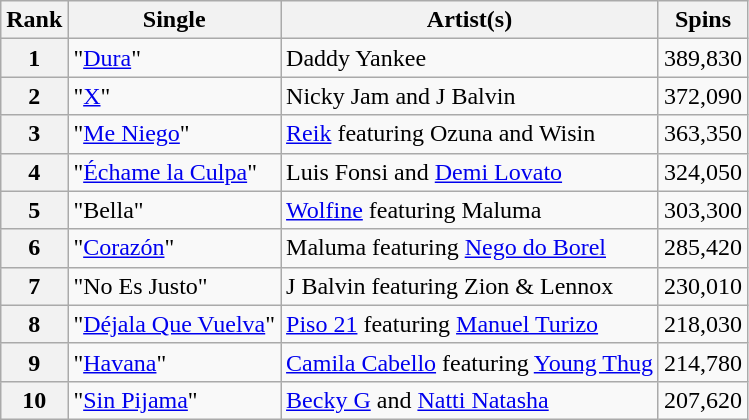<table class="wikitable plainrowheaders">
<tr>
<th>Rank</th>
<th>Single</th>
<th>Artist(s)</th>
<th>Spins</th>
</tr>
<tr>
<th scope="row" style="text-align:center">1</th>
<td>"<a href='#'>Dura</a>"</td>
<td>Daddy Yankee</td>
<td>389,830</td>
</tr>
<tr>
<th scope="row" style="text-align:center">2</th>
<td>"<a href='#'>X</a>"</td>
<td>Nicky Jam and J Balvin</td>
<td>372,090</td>
</tr>
<tr>
<th scope="row" style="text-align:center">3</th>
<td>"<a href='#'>Me Niego</a>"</td>
<td><a href='#'>Reik</a> featuring Ozuna and Wisin</td>
<td>363,350</td>
</tr>
<tr>
<th scope="row" style="text-align:center">4</th>
<td>"<a href='#'>Échame la Culpa</a>"</td>
<td>Luis Fonsi and <a href='#'>Demi Lovato</a></td>
<td>324,050</td>
</tr>
<tr>
<th scope="row" style="text-align:center">5</th>
<td>"Bella"</td>
<td><a href='#'>Wolfine</a> featuring Maluma</td>
<td>303,300</td>
</tr>
<tr>
<th scope="row" style="text-align:center">6</th>
<td>"<a href='#'>Corazón</a>"</td>
<td>Maluma featuring <a href='#'>Nego do Borel</a></td>
<td>285,420</td>
</tr>
<tr>
<th scope="row" style="text-align:center">7</th>
<td>"No Es Justo"</td>
<td>J Balvin featuring Zion & Lennox</td>
<td>230,010</td>
</tr>
<tr>
<th scope="row" style="text-align:center">8</th>
<td>"<a href='#'>Déjala Que Vuelva</a>"</td>
<td><a href='#'>Piso 21</a> featuring <a href='#'>Manuel Turizo</a></td>
<td>218,030</td>
</tr>
<tr>
<th scope="row" style="text-align:center">9</th>
<td>"<a href='#'>Havana</a>"</td>
<td><a href='#'>Camila Cabello</a> featuring <a href='#'>Young Thug</a></td>
<td>214,780</td>
</tr>
<tr>
<th scope="row" style="text-align:center">10</th>
<td>"<a href='#'>Sin Pijama</a>"</td>
<td><a href='#'>Becky G</a> and <a href='#'>Natti Natasha</a></td>
<td>207,620</td>
</tr>
</table>
